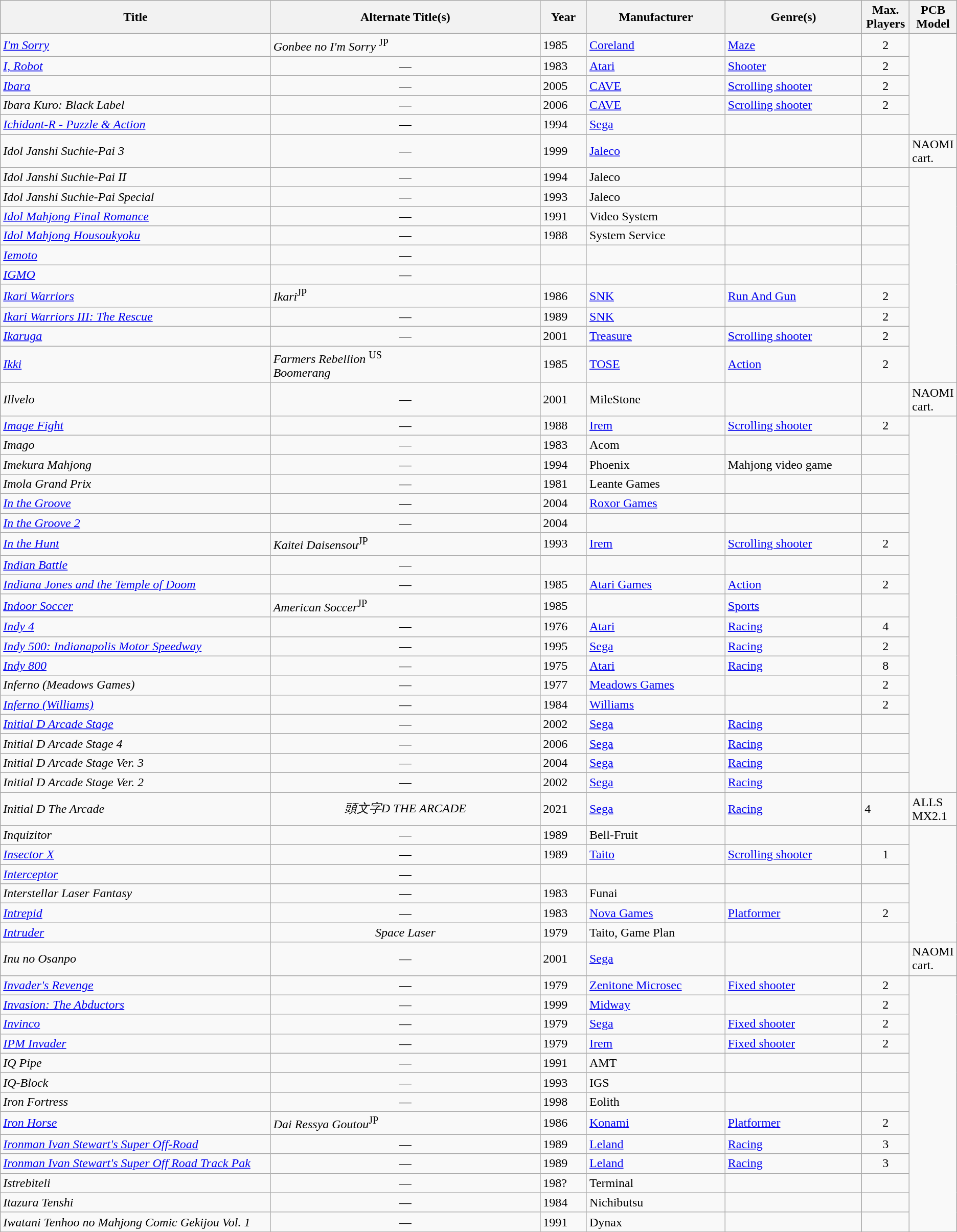<table class="wikitable sortable">
<tr>
<th width=30%>Title</th>
<th width=30%>Alternate Title(s)</th>
<th width=5%>Year</th>
<th width=15%>Manufacturer</th>
<th width=15%>Genre(s)</th>
<th width=5%>Max. Players</th>
<th width=15%>PCB Model</th>
</tr>
<tr>
<td><em><a href='#'>I'm Sorry</a></em></td>
<td><div><em>Gonbee no I'm Sorry</em> <sup>JP</sup></div></td>
<td>1985</td>
<td><a href='#'>Coreland</a></td>
<td><a href='#'>Maze</a></td>
<td style="text-align:center;">2</td>
</tr>
<tr>
<td><em><a href='#'>I, Robot</a></em></td>
<td style="text-align:center;">—</td>
<td>1983</td>
<td><a href='#'>Atari</a></td>
<td><a href='#'>Shooter</a></td>
<td style="text-align:center;">2</td>
</tr>
<tr>
<td><em><a href='#'>Ibara</a></em></td>
<td style="text-align:center;">—</td>
<td>2005</td>
<td><a href='#'>CAVE</a></td>
<td><a href='#'>Scrolling shooter</a></td>
<td style="text-align:center;">2</td>
</tr>
<tr>
<td><em>Ibara Kuro: Black Label</em></td>
<td style="text-align:center;">—</td>
<td>2006</td>
<td><a href='#'>CAVE</a></td>
<td><a href='#'>Scrolling shooter</a></td>
<td style="text-align:center;">2</td>
</tr>
<tr>
<td><em><a href='#'>Ichidant-R - Puzzle & Action</a></em></td>
<td style="text-align:center;">—</td>
<td>1994</td>
<td><a href='#'>Sega</a></td>
<td></td>
<td></td>
</tr>
<tr>
<td><em>Idol Janshi Suchie-Pai 3</em></td>
<td style="text-align:center;">—</td>
<td>1999</td>
<td><a href='#'>Jaleco</a></td>
<td></td>
<td></td>
<td>NAOMI cart.</td>
</tr>
<tr>
<td><em>Idol Janshi Suchie-Pai II</em></td>
<td style="text-align:center;">—</td>
<td>1994</td>
<td>Jaleco</td>
<td></td>
<td></td>
</tr>
<tr>
<td><em>Idol Janshi Suchie-Pai Special</em></td>
<td style="text-align:center;">—</td>
<td>1993</td>
<td>Jaleco</td>
<td></td>
<td></td>
</tr>
<tr>
<td><em><a href='#'>Idol Mahjong Final Romance</a></em></td>
<td style="text-align:center;">—</td>
<td>1991</td>
<td>Video System</td>
<td></td>
<td></td>
</tr>
<tr>
<td><em><a href='#'>Idol Mahjong Housoukyoku</a></em></td>
<td style="text-align:center;">—</td>
<td>1988</td>
<td>System Service</td>
<td></td>
<td></td>
</tr>
<tr>
<td><em><a href='#'>Iemoto</a></em></td>
<td style="text-align:center;">—</td>
<td></td>
<td></td>
<td></td>
<td></td>
</tr>
<tr>
<td><em><a href='#'>IGMO</a></em></td>
<td style="text-align:center;">—</td>
<td></td>
<td></td>
<td></td>
<td></td>
</tr>
<tr>
<td><em><a href='#'>Ikari Warriors</a></em></td>
<td><div><em>Ikari</em><sup>JP</sup></div></td>
<td>1986</td>
<td><a href='#'>SNK</a></td>
<td><a href='#'>Run And Gun</a></td>
<td style="text-align:center;">2</td>
</tr>
<tr>
<td><em><a href='#'>Ikari Warriors III: The Rescue</a></em></td>
<td style="text-align:center;">—</td>
<td>1989</td>
<td><a href='#'>SNK</a></td>
<td></td>
<td style="text-align:center;">2</td>
</tr>
<tr>
<td><em><a href='#'>Ikaruga</a></em></td>
<td style="text-align:center;">—</td>
<td>2001</td>
<td><a href='#'>Treasure</a></td>
<td><a href='#'>Scrolling shooter</a></td>
<td style="text-align:center;">2</td>
</tr>
<tr>
<td><em><a href='#'>Ikki</a></em></td>
<td><div><em>Farmers Rebellion</em> <sup>US</sup><br><em>Boomerang</em></div></td>
<td>1985</td>
<td><a href='#'>TOSE</a></td>
<td><a href='#'>Action</a></td>
<td style="text-align:center;">2</td>
</tr>
<tr>
<td><em>Illvelo</em></td>
<td style="text-align:center;">—</td>
<td>2001</td>
<td>MileStone</td>
<td></td>
<td></td>
<td>NAOMI cart.</td>
</tr>
<tr>
<td><em><a href='#'>Image Fight</a></em></td>
<td style="text-align:center;">—</td>
<td>1988</td>
<td><a href='#'>Irem</a></td>
<td><a href='#'>Scrolling shooter</a></td>
<td style="text-align:center;">2</td>
</tr>
<tr>
<td><em>Imago</em></td>
<td style="text-align:center;">—</td>
<td>1983</td>
<td>Acom</td>
<td></td>
<td></td>
</tr>
<tr>
<td><em>Imekura Mahjong</em></td>
<td style="text-align:center;">—</td>
<td>1994</td>
<td>Phoenix</td>
<td>Mahjong video game</td>
<td></td>
</tr>
<tr>
<td><em>Imola Grand Prix</em></td>
<td style="text-align:center;">—</td>
<td>1981</td>
<td>Leante Games</td>
<td></td>
<td></td>
</tr>
<tr>
<td><em><a href='#'>In the Groove</a></em></td>
<td style="text-align:center;">—</td>
<td>2004</td>
<td><a href='#'>Roxor Games</a></td>
<td></td>
<td></td>
</tr>
<tr>
<td><em><a href='#'>In the Groove 2</a></em></td>
<td style="text-align:center;">—</td>
<td>2004</td>
<td></td>
<td></td>
<td></td>
</tr>
<tr>
<td><em><a href='#'>In the Hunt</a></em></td>
<td><div><em>Kaitei Daisensou</em><sup>JP</sup></div></td>
<td>1993</td>
<td><a href='#'>Irem</a></td>
<td><a href='#'>Scrolling shooter</a></td>
<td style="text-align:center;">2</td>
</tr>
<tr>
<td><em><a href='#'>Indian Battle</a></em></td>
<td style="text-align:center;">—</td>
<td></td>
<td></td>
<td></td>
<td></td>
</tr>
<tr>
<td><em><a href='#'>Indiana Jones and the Temple of Doom</a></em></td>
<td style="text-align:center;">—</td>
<td>1985</td>
<td><a href='#'>Atari Games</a></td>
<td><a href='#'>Action</a></td>
<td style="text-align:center;">2</td>
</tr>
<tr>
<td><em><a href='#'>Indoor Soccer</a></em></td>
<td><div><em>American Soccer</em><sup>JP</sup></div></td>
<td>1985</td>
<td></td>
<td><a href='#'>Sports</a></td>
<td></td>
</tr>
<tr>
<td><em><a href='#'>Indy 4</a></em></td>
<td style="text-align:center;">—</td>
<td>1976</td>
<td><a href='#'>Atari</a></td>
<td><a href='#'>Racing</a></td>
<td style="text-align:center;">4</td>
</tr>
<tr>
<td><em><a href='#'>Indy 500: Indianapolis Motor Speedway</a></em></td>
<td style="text-align:center;">—</td>
<td>1995</td>
<td><a href='#'>Sega</a></td>
<td><a href='#'>Racing</a></td>
<td style="text-align:center;">2</td>
</tr>
<tr>
<td><em><a href='#'>Indy 800</a></em></td>
<td style="text-align:center;">—</td>
<td>1975</td>
<td><a href='#'>Atari</a></td>
<td><a href='#'>Racing</a></td>
<td style="text-align:center;">8</td>
</tr>
<tr>
<td><em>Inferno (Meadows Games)</em></td>
<td style="text-align:center;">—</td>
<td>1977</td>
<td><a href='#'>Meadows Games</a></td>
<td></td>
<td style="text-align:center;">2</td>
</tr>
<tr>
<td><em><a href='#'>Inferno (Williams)</a></em></td>
<td style="text-align:center;">—</td>
<td>1984</td>
<td><a href='#'>Williams</a></td>
<td></td>
<td style="text-align:center;">2</td>
</tr>
<tr>
<td><em><a href='#'>Initial D Arcade Stage</a></em></td>
<td style="text-align:center;">—</td>
<td>2002</td>
<td><a href='#'>Sega</a></td>
<td><a href='#'>Racing</a></td>
<td></td>
</tr>
<tr>
<td><em>Initial D Arcade Stage 4</em></td>
<td style="text-align:center;">—</td>
<td>2006</td>
<td><a href='#'>Sega</a></td>
<td><a href='#'>Racing</a></td>
<td></td>
</tr>
<tr>
<td><em>Initial D Arcade Stage Ver. 3</em></td>
<td style="text-align:center;">—</td>
<td>2004</td>
<td><a href='#'>Sega</a></td>
<td><a href='#'>Racing</a></td>
<td></td>
</tr>
<tr>
<td><em>Initial D Arcade Stage Ver. 2</em></td>
<td style="text-align:center;">—</td>
<td>2002</td>
<td><a href='#'>Sega</a></td>
<td><a href='#'>Racing</a></td>
<td></td>
</tr>
<tr>
<td><em>Initial D The Arcade</em></td>
<td style="text-align:center;"><em>頭文字D THE ARCADE</em></td>
<td>2021</td>
<td><a href='#'>Sega</a></td>
<td><a href='#'>Racing</a></td>
<td>4</td>
<td>ALLS MX2.1</td>
</tr>
<tr>
<td><em>Inquizitor</em></td>
<td style="text-align:center;">—</td>
<td>1989</td>
<td>Bell-Fruit</td>
<td></td>
<td></td>
</tr>
<tr>
<td><em><a href='#'>Insector X</a></em></td>
<td style="text-align:center;">—</td>
<td>1989</td>
<td><a href='#'>Taito</a></td>
<td><a href='#'>Scrolling shooter</a></td>
<td style="text-align:center;">1</td>
</tr>
<tr>
<td><em><a href='#'>Interceptor</a></em></td>
<td style="text-align:center;">—</td>
<td></td>
<td></td>
<td></td>
<td></td>
</tr>
<tr>
<td><em>Interstellar Laser Fantasy</em></td>
<td style="text-align:center;">—</td>
<td>1983</td>
<td>Funai</td>
<td></td>
<td></td>
</tr>
<tr>
<td><em><a href='#'>Intrepid</a></em></td>
<td style="text-align:center;">—</td>
<td>1983</td>
<td><a href='#'>Nova Games</a></td>
<td><a href='#'>Platformer</a></td>
<td style="text-align:center;">2</td>
</tr>
<tr>
<td><em><a href='#'>Intruder</a></em></td>
<td style="text-align:center;"><em>Space Laser</em></td>
<td>1979</td>
<td>Taito, Game Plan</td>
<td></td>
<td></td>
</tr>
<tr>
<td><em>Inu no Osanpo</em></td>
<td style="text-align:center;">—</td>
<td>2001</td>
<td><a href='#'>Sega</a></td>
<td></td>
<td></td>
<td>NAOMI cart.</td>
</tr>
<tr>
<td><em><a href='#'>Invader's Revenge</a></em></td>
<td style="text-align:center;">—</td>
<td>1979</td>
<td><a href='#'>Zenitone Microsec</a></td>
<td><a href='#'>Fixed shooter</a></td>
<td style="text-align:center;">2</td>
</tr>
<tr>
<td><em><a href='#'>Invasion: The Abductors</a></em></td>
<td style="text-align:center;">—</td>
<td>1999</td>
<td><a href='#'>Midway</a></td>
<td></td>
<td style="text-align:center;">2</td>
</tr>
<tr>
<td><em><a href='#'>Invinco</a></em></td>
<td style="text-align:center;">—</td>
<td>1979</td>
<td><a href='#'>Sega</a></td>
<td><a href='#'>Fixed shooter</a></td>
<td style="text-align:center;">2</td>
</tr>
<tr>
<td><em><a href='#'>IPM Invader</a></em></td>
<td style="text-align:center;">—</td>
<td>1979</td>
<td><a href='#'>Irem</a></td>
<td><a href='#'>Fixed shooter</a></td>
<td style="text-align:center;">2</td>
</tr>
<tr>
<td><em>IQ Pipe</em></td>
<td style="text-align:center;">—</td>
<td>1991</td>
<td>AMT</td>
<td></td>
<td></td>
</tr>
<tr>
<td><em>IQ-Block</em></td>
<td style="text-align:center;">—</td>
<td>1993</td>
<td>IGS</td>
<td></td>
<td></td>
</tr>
<tr>
<td><em>Iron Fortress</em></td>
<td style="text-align:center;">—</td>
<td>1998</td>
<td>Eolith</td>
<td></td>
<td></td>
</tr>
<tr>
<td><em><a href='#'>Iron Horse</a></em></td>
<td><div> <em>Dai Ressya Goutou</em><sup>JP</sup></div></td>
<td>1986</td>
<td><a href='#'>Konami</a></td>
<td><a href='#'>Platformer</a></td>
<td style="text-align:center;">2</td>
</tr>
<tr>
<td><em><a href='#'>Ironman Ivan Stewart's Super Off-Road</a></em></td>
<td style="text-align:center;">—</td>
<td>1989</td>
<td><a href='#'>Leland</a></td>
<td><a href='#'>Racing</a></td>
<td style="text-align:center;">3</td>
</tr>
<tr>
<td><em><a href='#'>Ironman Ivan Stewart's Super Off Road Track Pak</a></em></td>
<td style="text-align:center;">—</td>
<td>1989</td>
<td><a href='#'>Leland</a></td>
<td><a href='#'>Racing</a></td>
<td style="text-align:center;">3</td>
</tr>
<tr>
<td><em>Istrebiteli</em></td>
<td style="text-align:center;">—</td>
<td>198?</td>
<td>Terminal</td>
<td></td>
<td></td>
</tr>
<tr>
<td><em>Itazura Tenshi</em></td>
<td style="text-align:center;">—</td>
<td>1984</td>
<td>Nichibutsu</td>
<td></td>
<td></td>
</tr>
<tr>
<td><em>Iwatani Tenhoo no Mahjong Comic Gekijou Vol. 1</em></td>
<td style="text-align:center;">—</td>
<td>1991</td>
<td>Dynax</td>
<td></td>
<td></td>
</tr>
</table>
